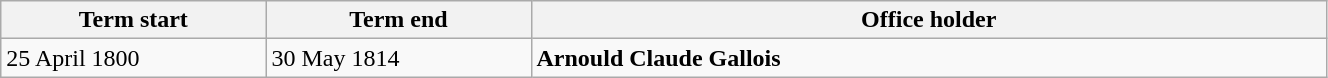<table class="wikitable" style="width: 70%;">
<tr>
<th align="left" style="width: 20%;">Term start</th>
<th align="left" style="width: 20%;">Term end</th>
<th align="left">Office holder</th>
</tr>
<tr valign="top">
<td>25 April 1800</td>
<td>30 May 1814</td>
<td><strong>Arnould Claude Gallois</strong></td>
</tr>
</table>
